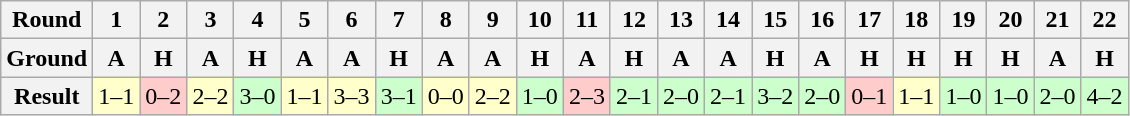<table class="wikitable">
<tr>
<th>Round</th>
<th>1</th>
<th>2</th>
<th>3</th>
<th>4</th>
<th>5</th>
<th>6</th>
<th>7</th>
<th>8</th>
<th>9</th>
<th>10</th>
<th>11</th>
<th>12</th>
<th>13</th>
<th>14</th>
<th>15</th>
<th>16</th>
<th>17</th>
<th>18</th>
<th>19</th>
<th>20</th>
<th>21</th>
<th>22</th>
</tr>
<tr>
<th>Ground</th>
<th>A</th>
<th>H</th>
<th>A</th>
<th>H</th>
<th>A</th>
<th>A</th>
<th>H</th>
<th>A</th>
<th>A</th>
<th>H</th>
<th>A</th>
<th>H</th>
<th>A</th>
<th>A</th>
<th>H</th>
<th>A</th>
<th>H</th>
<th>H</th>
<th>H</th>
<th>H</th>
<th>A</th>
<th>H</th>
</tr>
<tr>
<th>Result</th>
<td bgcolor="#FFFFCC">1–1</td>
<td bgcolor="#FFCCCC">0–2</td>
<td bgcolor="#FFFFCC">2–2</td>
<td bgcolor="#CCFFCC">3–0</td>
<td bgcolor="#FFFFCC">1–1</td>
<td bgcolor="#FFFFCC">3–3</td>
<td bgcolor="#CCFFCC">3–1</td>
<td bgcolor="#FFFFCC">0–0</td>
<td bgcolor="#FFFFCC">2–2</td>
<td bgcolor="#CCFFCC">1–0</td>
<td bgcolor="#FFCCCC">2–3</td>
<td bgcolor="#CCFFCC">2–1</td>
<td bgcolor="#CCFFCC">2–0</td>
<td bgcolor="#CCFFCC">2–1</td>
<td bgcolor="#CCFFCC">3–2</td>
<td bgcolor="#CCFFCC">2–0</td>
<td bgcolor="#FFCCCC">0–1</td>
<td bgcolor="#FFFFCC">1–1</td>
<td bgcolor="#CCFFCC">1–0</td>
<td bgcolor="#CCFFCC">1–0</td>
<td bgcolor="#CCFFCC">2–0</td>
<td bgcolor="#CCFFCC">4–2</td>
</tr>
</table>
